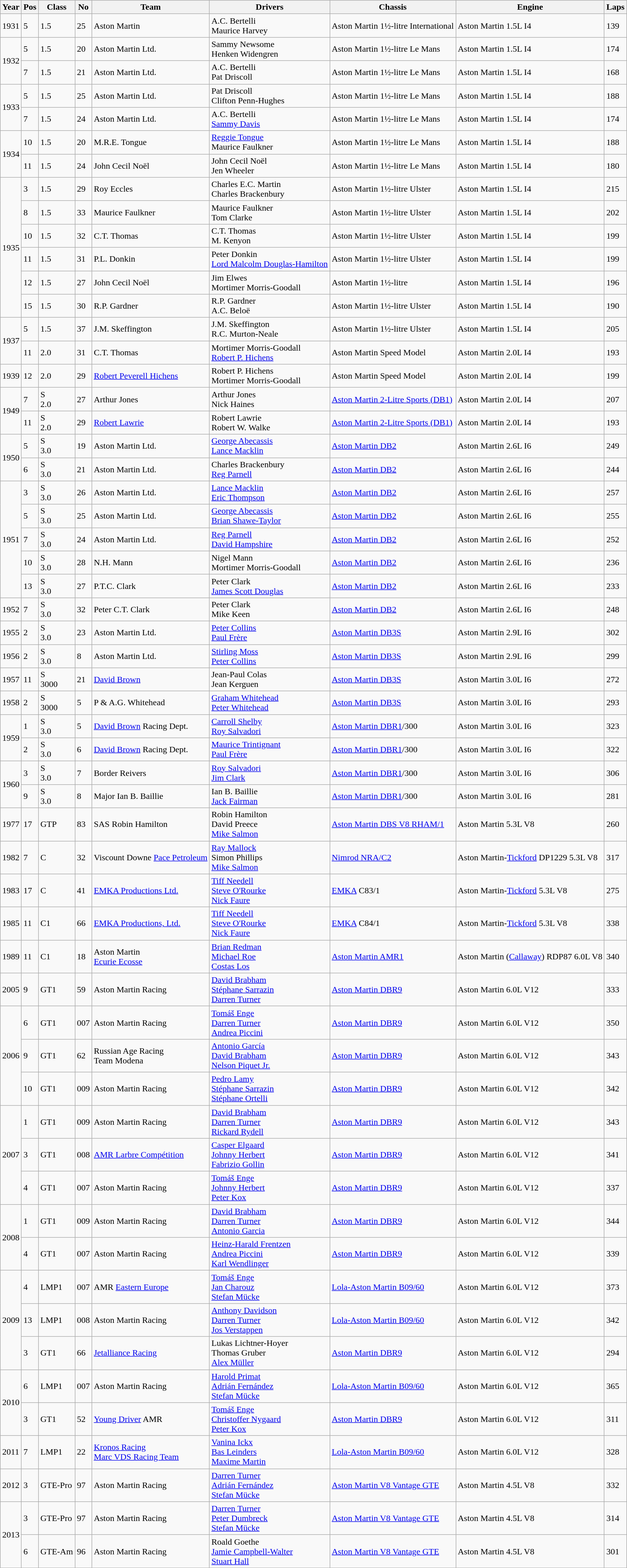<table class="wikitable">
<tr>
<th>Year</th>
<th>Pos</th>
<th>Class</th>
<th>No</th>
<th>Team</th>
<th>Drivers</th>
<th>Chassis</th>
<th>Engine</th>
<th>Laps</th>
</tr>
<tr>
<td>1931</td>
<td>5</td>
<td>1.5</td>
<td>25</td>
<td> Aston Martin</td>
<td> A.C. Bertelli<br> Maurice Harvey</td>
<td>Aston Martin 1½-litre International</td>
<td>Aston Martin 1.5L I4</td>
<td>139</td>
</tr>
<tr>
<td rowspan="2">1932</td>
<td>5</td>
<td>1.5</td>
<td>20</td>
<td> Aston Martin Ltd.</td>
<td> Sammy Newsome<br> Henken Widengren</td>
<td>Aston Martin 1½-litre Le Mans</td>
<td>Aston Martin 1.5L I4</td>
<td>174</td>
</tr>
<tr>
<td>7</td>
<td>1.5</td>
<td>21</td>
<td> Aston Martin Ltd.</td>
<td> A.C. Bertelli<br> Pat Driscoll</td>
<td>Aston Martin 1½-litre Le Mans</td>
<td>Aston Martin 1.5L I4</td>
<td>168</td>
</tr>
<tr>
<td rowspan="2">1933</td>
<td>5</td>
<td>1.5</td>
<td>25</td>
<td> Aston Martin Ltd.</td>
<td> Pat Driscoll<br> Clifton Penn-Hughes</td>
<td>Aston Martin 1½-litre Le Mans</td>
<td>Aston Martin 1.5L I4</td>
<td>188</td>
</tr>
<tr>
<td>7</td>
<td>1.5</td>
<td>24</td>
<td> Aston Martin Ltd.</td>
<td> A.C. Bertelli<br> <a href='#'>Sammy Davis</a></td>
<td>Aston Martin 1½-litre Le Mans</td>
<td>Aston Martin 1.5L I4</td>
<td>174</td>
</tr>
<tr>
<td rowspan="2">1934</td>
<td>10</td>
<td>1.5</td>
<td>20</td>
<td> M.R.E. Tongue</td>
<td> <a href='#'>Reggie Tongue</a><br> Maurice Faulkner</td>
<td>Aston Martin 1½-litre Le Mans</td>
<td>Aston Martin 1.5L I4</td>
<td>188</td>
</tr>
<tr>
<td>11</td>
<td>1.5</td>
<td>24</td>
<td> John Cecil Noël</td>
<td> John Cecil Noël<br> Jen Wheeler</td>
<td>Aston Martin 1½-litre Le Mans</td>
<td>Aston Martin 1.5L I4</td>
<td>180</td>
</tr>
<tr>
<td rowspan="6">1935</td>
<td>3</td>
<td>1.5</td>
<td>29</td>
<td> Roy Eccles</td>
<td> Charles E.C. Martin<br> Charles Brackenbury</td>
<td>Aston Martin 1½-litre Ulster</td>
<td>Aston Martin 1.5L I4</td>
<td>215</td>
</tr>
<tr>
<td>8</td>
<td>1.5</td>
<td>33</td>
<td> Maurice Faulkner</td>
<td> Maurice Faulkner<br> Tom Clarke</td>
<td>Aston Martin 1½-litre Ulster</td>
<td>Aston Martin 1.5L I4</td>
<td>202</td>
</tr>
<tr>
<td>10</td>
<td>1.5</td>
<td>32</td>
<td> C.T. Thomas</td>
<td> C.T. Thomas<br> M. Kenyon</td>
<td>Aston Martin 1½-litre Ulster</td>
<td>Aston Martin 1.5L I4</td>
<td>199</td>
</tr>
<tr>
<td>11</td>
<td>1.5</td>
<td>31</td>
<td> P.L. Donkin</td>
<td> Peter Donkin<br> <a href='#'>Lord Malcolm Douglas-Hamilton</a></td>
<td>Aston Martin 1½-litre Ulster</td>
<td>Aston Martin 1.5L I4</td>
<td>199</td>
</tr>
<tr>
<td>12</td>
<td>1.5</td>
<td>27</td>
<td> John Cecil Noël</td>
<td> Jim Elwes<br> Mortimer Morris-Goodall</td>
<td>Aston Martin 1½-litre</td>
<td>Aston Martin 1.5L I4</td>
<td>196</td>
</tr>
<tr>
<td>15</td>
<td>1.5</td>
<td>30</td>
<td> R.P. Gardner</td>
<td> R.P. Gardner<br> A.C. Beloë</td>
<td>Aston Martin 1½-litre Ulster</td>
<td>Aston Martin 1.5L I4</td>
<td>190</td>
</tr>
<tr>
<td rowspan="2">1937</td>
<td>5</td>
<td>1.5</td>
<td>37</td>
<td> J.M. Skeffington</td>
<td> J.M. Skeffington<br> R.C. Murton-Neale</td>
<td>Aston Martin 1½-litre Ulster</td>
<td>Aston Martin 1.5L I4</td>
<td>205</td>
</tr>
<tr>
<td>11</td>
<td>2.0</td>
<td>31</td>
<td> C.T. Thomas</td>
<td> Mortimer Morris-Goodall<br> <a href='#'>Robert P. Hichens</a></td>
<td>Aston Martin Speed Model</td>
<td>Aston Martin 2.0L I4</td>
<td>193</td>
</tr>
<tr>
<td>1939</td>
<td>12</td>
<td>2.0</td>
<td>29</td>
<td> <a href='#'>Robert Peverell Hichens</a></td>
<td> Robert P. Hichens<br> Mortimer Morris-Goodall</td>
<td>Aston Martin Speed Model</td>
<td>Aston Martin 2.0L I4</td>
<td>199</td>
</tr>
<tr>
<td rowspan="2">1949</td>
<td>7</td>
<td>S<br>2.0</td>
<td>27</td>
<td> Arthur Jones</td>
<td> Arthur Jones<br> Nick Haines</td>
<td><a href='#'>Aston Martin 2-Litre Sports (DB1)</a></td>
<td>Aston Martin 2.0L I4</td>
<td>207</td>
</tr>
<tr>
<td>11</td>
<td>S<br>2.0</td>
<td>29</td>
<td> <a href='#'>Robert Lawrie</a></td>
<td> Robert Lawrie<br> Robert W. Walke</td>
<td><a href='#'>Aston Martin 2-Litre Sports (DB1)</a></td>
<td>Aston Martin 2.0L I4</td>
<td>193</td>
</tr>
<tr>
<td rowspan="2">1950</td>
<td>5</td>
<td>S<br>3.0</td>
<td>19</td>
<td> Aston Martin Ltd.</td>
<td> <a href='#'>George Abecassis</a><br> <a href='#'>Lance Macklin</a></td>
<td><a href='#'>Aston Martin DB2</a></td>
<td>Aston Martin 2.6L I6</td>
<td>249</td>
</tr>
<tr>
<td>6</td>
<td>S<br>3.0</td>
<td>21</td>
<td> Aston Martin Ltd.</td>
<td> Charles Brackenbury<br> <a href='#'>Reg Parnell</a></td>
<td><a href='#'>Aston Martin DB2</a></td>
<td>Aston Martin 2.6L I6</td>
<td>244</td>
</tr>
<tr>
<td rowspan="5">1951</td>
<td>3</td>
<td>S<br>3.0</td>
<td>26</td>
<td> Aston Martin Ltd.</td>
<td> <a href='#'>Lance Macklin</a><br> <a href='#'>Eric Thompson</a></td>
<td><a href='#'>Aston Martin DB2</a></td>
<td>Aston Martin 2.6L I6</td>
<td>257</td>
</tr>
<tr>
<td>5</td>
<td>S<br>3.0</td>
<td>25</td>
<td> Aston Martin Ltd.</td>
<td> <a href='#'>George Abecassis</a><br> <a href='#'>Brian Shawe-Taylor</a></td>
<td><a href='#'>Aston Martin DB2</a></td>
<td>Aston Martin 2.6L I6</td>
<td>255</td>
</tr>
<tr>
<td>7</td>
<td>S<br>3.0</td>
<td>24</td>
<td> Aston Martin Ltd.</td>
<td> <a href='#'>Reg Parnell</a><br> <a href='#'>David Hampshire</a></td>
<td><a href='#'>Aston Martin DB2</a></td>
<td>Aston Martin 2.6L I6</td>
<td>252</td>
</tr>
<tr>
<td>10</td>
<td>S<br>3.0</td>
<td>28</td>
<td> N.H. Mann</td>
<td> Nigel Mann<br> Mortimer Morris-Goodall</td>
<td><a href='#'>Aston Martin DB2</a></td>
<td>Aston Martin 2.6L I6</td>
<td>236</td>
</tr>
<tr>
<td>13</td>
<td>S<br>3.0</td>
<td>27</td>
<td> P.T.C. Clark</td>
<td> Peter Clark<br> <a href='#'>James Scott Douglas</a></td>
<td><a href='#'>Aston Martin DB2</a></td>
<td>Aston Martin 2.6L I6</td>
<td>233</td>
</tr>
<tr>
<td>1952</td>
<td>7</td>
<td>S<br>3.0</td>
<td>32</td>
<td> Peter C.T. Clark</td>
<td> Peter Clark<br> Mike Keen</td>
<td><a href='#'>Aston Martin DB2</a></td>
<td>Aston Martin 2.6L I6</td>
<td>248</td>
</tr>
<tr>
<td>1955</td>
<td>2</td>
<td>S<br>3.0</td>
<td>23</td>
<td> Aston Martin Ltd.</td>
<td> <a href='#'>Peter Collins</a><br> <a href='#'>Paul Frère</a></td>
<td><a href='#'>Aston Martin DB3S</a></td>
<td>Aston Martin 2.9L I6</td>
<td>302</td>
</tr>
<tr>
<td>1956</td>
<td>2</td>
<td>S<br>3.0</td>
<td>8</td>
<td> Aston Martin Ltd.</td>
<td> <a href='#'>Stirling Moss</a><br> <a href='#'>Peter Collins</a></td>
<td><a href='#'>Aston Martin DB3S</a></td>
<td>Aston Martin 2.9L I6</td>
<td>299</td>
</tr>
<tr>
<td>1957</td>
<td>11</td>
<td>S<br>3000</td>
<td>21</td>
<td> <a href='#'>David Brown</a></td>
<td> Jean-Paul Colas<br> Jean Kerguen</td>
<td><a href='#'>Aston Martin DB3S</a></td>
<td>Aston Martin 3.0L I6</td>
<td>272</td>
</tr>
<tr>
<td>1958</td>
<td>2</td>
<td>S<br>3000</td>
<td>5</td>
<td> P & A.G. Whitehead</td>
<td> <a href='#'>Graham Whitehead</a><br> <a href='#'>Peter Whitehead</a></td>
<td><a href='#'>Aston Martin DB3S</a></td>
<td>Aston Martin 3.0L I6</td>
<td>293</td>
</tr>
<tr>
<td rowspan="2">1959</td>
<td>1</td>
<td>S<br>3.0</td>
<td>5</td>
<td> <a href='#'>David Brown</a> Racing Dept.</td>
<td> <a href='#'>Carroll Shelby</a><br> <a href='#'>Roy Salvadori</a></td>
<td><a href='#'>Aston Martin DBR1</a>/300</td>
<td>Aston Martin 3.0L I6</td>
<td>323</td>
</tr>
<tr>
<td>2</td>
<td>S<br>3.0</td>
<td>6</td>
<td> <a href='#'>David Brown</a> Racing Dept.</td>
<td> <a href='#'>Maurice Trintignant</a><br> <a href='#'>Paul Frère</a></td>
<td><a href='#'>Aston Martin DBR1</a>/300</td>
<td>Aston Martin 3.0L I6</td>
<td>322</td>
</tr>
<tr>
<td rowspan="2">1960</td>
<td>3</td>
<td>S<br>3.0</td>
<td>7</td>
<td> Border Reivers</td>
<td> <a href='#'>Roy Salvadori</a><br> <a href='#'>Jim Clark</a></td>
<td><a href='#'>Aston Martin DBR1</a>/300</td>
<td>Aston Martin 3.0L I6</td>
<td>306</td>
</tr>
<tr>
<td>9</td>
<td>S<br>3.0</td>
<td>8</td>
<td> Major Ian B. Baillie</td>
<td> Ian B. Baillie<br> <a href='#'>Jack Fairman</a></td>
<td><a href='#'>Aston Martin DBR1</a>/300</td>
<td>Aston Martin 3.0L I6</td>
<td>281</td>
</tr>
<tr>
<td>1977</td>
<td>17</td>
<td>GTP</td>
<td>83</td>
<td> SAS Robin Hamilton</td>
<td> Robin Hamilton<br> David Preece<br>  <a href='#'>Mike Salmon</a></td>
<td><a href='#'>Aston Martin DBS V8 RHAM/1</a></td>
<td>Aston Martin 5.3L V8</td>
<td>260</td>
</tr>
<tr>
<td>1982</td>
<td>7</td>
<td>C</td>
<td>32</td>
<td> Viscount Downe <a href='#'>Pace Petroleum</a></td>
<td> <a href='#'>Ray Mallock</a><br> Simon Phillips<br> <a href='#'>Mike Salmon</a></td>
<td><a href='#'>Nimrod NRA/C2</a></td>
<td>Aston Martin-<a href='#'>Tickford</a> DP1229 5.3L V8</td>
<td>317</td>
</tr>
<tr>
<td>1983</td>
<td>17</td>
<td>C</td>
<td>41</td>
<td> <a href='#'>EMKA Productions Ltd.</a></td>
<td> <a href='#'>Tiff Needell</a><br> <a href='#'>Steve O'Rourke</a><br>  <a href='#'>Nick Faure</a></td>
<td><a href='#'>EMKA</a> C83/1</td>
<td>Aston Martin-<a href='#'>Tickford</a> 5.3L V8</td>
<td>275</td>
</tr>
<tr>
<td>1985</td>
<td>11</td>
<td>C1</td>
<td>66</td>
<td> <a href='#'>EMKA Productions, Ltd.</a></td>
<td> <a href='#'>Tiff Needell</a><br> <a href='#'>Steve O'Rourke</a><br>  <a href='#'>Nick Faure</a></td>
<td><a href='#'>EMKA</a> C84/1</td>
<td>Aston Martin-<a href='#'>Tickford</a> 5.3L V8</td>
<td>338</td>
</tr>
<tr>
<td>1989</td>
<td>11</td>
<td>C1</td>
<td>18</td>
<td> Aston Martin<br> <a href='#'>Ecurie Ecosse</a></td>
<td> <a href='#'>Brian Redman</a><br> <a href='#'>Michael Roe</a><br> <a href='#'>Costas Los</a></td>
<td><a href='#'>Aston Martin AMR1</a></td>
<td>Aston Martin (<a href='#'>Callaway</a>) RDP87 6.0L V8</td>
<td>340</td>
</tr>
<tr>
<td>2005</td>
<td>9</td>
<td>GT1</td>
<td>59</td>
<td> Aston Martin Racing</td>
<td> <a href='#'>David Brabham</a><br> <a href='#'>Stéphane Sarrazin</a><br> <a href='#'>Darren Turner</a></td>
<td><a href='#'>Aston Martin DBR9</a></td>
<td>Aston Martin 6.0L V12</td>
<td>333</td>
</tr>
<tr>
<td rowspan="3">2006</td>
<td>6</td>
<td>GT1</td>
<td>007</td>
<td> Aston Martin Racing</td>
<td> <a href='#'>Tomáš Enge</a><br> <a href='#'>Darren Turner</a><br> <a href='#'>Andrea Piccini</a></td>
<td><a href='#'>Aston Martin DBR9</a></td>
<td>Aston Martin 6.0L V12</td>
<td>350</td>
</tr>
<tr>
<td>9</td>
<td>GT1</td>
<td>62</td>
<td> Russian Age Racing<br> Team Modena</td>
<td> <a href='#'>Antonio García</a><br> <a href='#'>David Brabham</a><br> <a href='#'>Nelson Piquet Jr.</a></td>
<td><a href='#'>Aston Martin DBR9</a></td>
<td>Aston Martin 6.0L V12</td>
<td>343</td>
</tr>
<tr>
<td>10</td>
<td>GT1</td>
<td>009</td>
<td> Aston Martin Racing</td>
<td> <a href='#'>Pedro Lamy</a><br> <a href='#'>Stéphane Sarrazin</a><br> <a href='#'>Stéphane Ortelli</a></td>
<td><a href='#'>Aston Martin DBR9</a></td>
<td>Aston Martin 6.0L V12</td>
<td>342</td>
</tr>
<tr>
<td rowspan="3">2007</td>
<td>1</td>
<td>GT1</td>
<td>009</td>
<td> Aston Martin Racing</td>
<td> <a href='#'>David Brabham</a><br><a href='#'>Darren Turner</a><br> <a href='#'>Rickard Rydell</a></td>
<td><a href='#'>Aston Martin DBR9</a></td>
<td>Aston Martin 6.0L V12</td>
<td>343</td>
</tr>
<tr>
<td>3</td>
<td>GT1</td>
<td>008</td>
<td> <a href='#'>AMR Larbre Compétition</a></td>
<td> <a href='#'>Casper Elgaard</a><br> <a href='#'>Johnny Herbert</a><br> <a href='#'>Fabrizio Gollin</a></td>
<td><a href='#'>Aston Martin DBR9</a></td>
<td>Aston Martin 6.0L V12</td>
<td>341</td>
</tr>
<tr>
<td>4</td>
<td>GT1</td>
<td>007</td>
<td> Aston Martin Racing</td>
<td> <a href='#'>Tomáš Enge</a><br> <a href='#'>Johnny Herbert</a><br> <a href='#'>Peter Kox</a></td>
<td><a href='#'>Aston Martin DBR9</a></td>
<td>Aston Martin 6.0L V12</td>
<td>337</td>
</tr>
<tr>
<td rowspan="2">2008</td>
<td>1</td>
<td>GT1</td>
<td>009</td>
<td> Aston Martin Racing</td>
<td> <a href='#'>David Brabham</a><br><a href='#'>Darren Turner</a><br> <a href='#'>Antonio Garcia</a></td>
<td><a href='#'>Aston Martin DBR9</a></td>
<td>Aston Martin 6.0L V12</td>
<td>344</td>
</tr>
<tr>
<td>4</td>
<td>GT1</td>
<td>007</td>
<td> Aston Martin Racing</td>
<td> <a href='#'>Heinz-Harald Frentzen</a><br> <a href='#'>Andrea Piccini</a><br> <a href='#'>Karl Wendlinger</a></td>
<td><a href='#'>Aston Martin DBR9</a></td>
<td>Aston Martin 6.0L V12</td>
<td>339</td>
</tr>
<tr>
<td rowspan="3">2009</td>
<td>4</td>
<td>LMP1</td>
<td>007</td>
<td> AMR <a href='#'>Eastern Europe</a></td>
<td> <a href='#'>Tomáš Enge</a><br><a href='#'>Jan Charouz</a><br> <a href='#'>Stefan Mücke</a></td>
<td><a href='#'>Lola-Aston Martin B09/60</a></td>
<td>Aston Martin 6.0L V12</td>
<td>373</td>
</tr>
<tr>
<td>13</td>
<td>LMP1</td>
<td>008</td>
<td> Aston Martin Racing</td>
<td> <a href='#'>Anthony Davidson</a><br><a href='#'>Darren Turner</a><br> <a href='#'>Jos Verstappen</a></td>
<td><a href='#'>Lola-Aston Martin B09/60</a></td>
<td>Aston Martin 6.0L V12</td>
<td>342</td>
</tr>
<tr>
<td>3</td>
<td>GT1</td>
<td>66</td>
<td> <a href='#'>Jetalliance Racing</a></td>
<td> Lukas Lichtner-Hoyer<br> Thomas Gruber<br> <a href='#'>Alex Müller</a></td>
<td><a href='#'>Aston Martin DBR9</a></td>
<td>Aston Martin 6.0L V12</td>
<td>294</td>
</tr>
<tr>
<td rowspan="2">2010</td>
<td>6</td>
<td>LMP1</td>
<td>007</td>
<td> Aston Martin Racing</td>
<td> <a href='#'>Harold Primat</a><br><a href='#'>Adrián Fernández</a><br> <a href='#'>Stefan Mücke</a></td>
<td><a href='#'>Lola-Aston Martin B09/60</a></td>
<td>Aston Martin 6.0L V12</td>
<td>365</td>
</tr>
<tr>
<td>3</td>
<td>GT1</td>
<td>52</td>
<td> <a href='#'>Young Driver</a> AMR</td>
<td> <a href='#'>Tomáš Enge</a><br><a href='#'>Christoffer Nygaard</a><br> <a href='#'>Peter Kox</a></td>
<td><a href='#'>Aston Martin DBR9</a></td>
<td>Aston Martin 6.0L V12</td>
<td>311</td>
</tr>
<tr>
<td>2011</td>
<td>7</td>
<td>LMP1</td>
<td>22</td>
<td> <a href='#'>Kronos Racing</a><br> <a href='#'>Marc VDS Racing Team</a></td>
<td> <a href='#'>Vanina Ickx</a><br><a href='#'>Bas Leinders</a><br> <a href='#'>Maxime Martin</a></td>
<td><a href='#'>Lola-Aston Martin B09/60</a></td>
<td>Aston Martin 6.0L V12</td>
<td>328</td>
</tr>
<tr>
<td>2012</td>
<td>3</td>
<td>GTE-Pro</td>
<td>97</td>
<td> Aston Martin Racing</td>
<td> <a href='#'>Darren Turner</a><br><a href='#'>Adrián Fernández</a><br> <a href='#'>Stefan Mücke</a></td>
<td><a href='#'>Aston Martin V8 Vantage GTE</a></td>
<td>Aston Martin 4.5L V8</td>
<td>332</td>
</tr>
<tr>
<td rowspan="2">2013</td>
<td>3</td>
<td>GTE-Pro</td>
<td>97</td>
<td> Aston Martin Racing</td>
<td> <a href='#'>Darren Turner</a><br><a href='#'>Peter Dumbreck</a><br> <a href='#'>Stefan Mücke</a></td>
<td><a href='#'>Aston Martin V8 Vantage GTE</a></td>
<td>Aston Martin 4.5L V8</td>
<td>314</td>
</tr>
<tr>
<td>6</td>
<td>GTE-Am</td>
<td>96</td>
<td> Aston Martin Racing</td>
<td> Roald Goethe<br><a href='#'>Jamie Campbell-Walter</a><br> <a href='#'>Stuart Hall</a></td>
<td><a href='#'>Aston Martin V8 Vantage GTE</a></td>
<td>Aston Martin 4.5L V8</td>
<td>301</td>
</tr>
</table>
